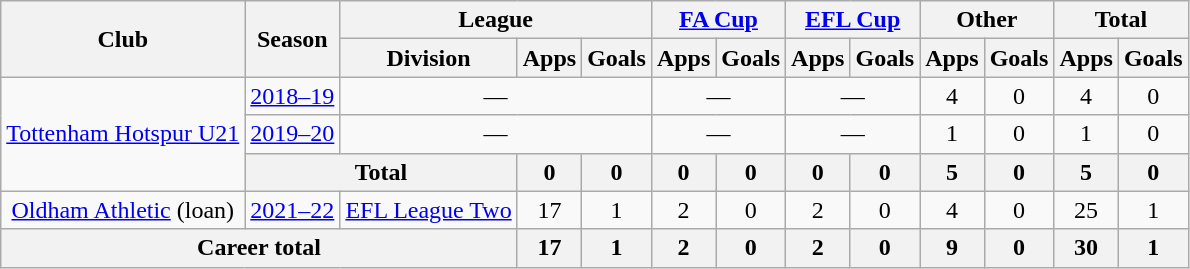<table class=wikitable style=text-align:center>
<tr>
<th rowspan=2>Club</th>
<th rowspan=2>Season</th>
<th colspan=3>League</th>
<th colspan=2><a href='#'>FA Cup</a></th>
<th colspan=2><a href='#'>EFL Cup</a></th>
<th colspan=2>Other</th>
<th colspan=2>Total</th>
</tr>
<tr>
<th>Division</th>
<th>Apps</th>
<th>Goals</th>
<th>Apps</th>
<th>Goals</th>
<th>Apps</th>
<th>Goals</th>
<th>Apps</th>
<th>Goals</th>
<th>Apps</th>
<th>Goals</th>
</tr>
<tr>
<td rowspan="3"><a href='#'>Tottenham Hotspur U21</a></td>
<td><a href='#'>2018–19</a></td>
<td colspan=3>—</td>
<td colspan=2>—</td>
<td colspan=2>—</td>
<td>4</td>
<td>0</td>
<td>4</td>
<td>0</td>
</tr>
<tr>
<td><a href='#'>2019–20</a></td>
<td colspan=3>—</td>
<td colspan=2>—</td>
<td colspan=2>—</td>
<td>1</td>
<td>0</td>
<td>1</td>
<td>0</td>
</tr>
<tr>
<th colspan="2">Total</th>
<th>0</th>
<th>0</th>
<th>0</th>
<th>0</th>
<th>0</th>
<th>0</th>
<th>5</th>
<th>0</th>
<th>5</th>
<th>0</th>
</tr>
<tr>
<td><a href='#'>Oldham Athletic</a> (loan)</td>
<td><a href='#'>2021–22</a></td>
<td><a href='#'>EFL League Two</a></td>
<td>17</td>
<td>1</td>
<td>2</td>
<td>0</td>
<td>2</td>
<td>0</td>
<td>4</td>
<td>0</td>
<td>25</td>
<td>1</td>
</tr>
<tr>
<th colspan=3>Career total</th>
<th>17</th>
<th>1</th>
<th>2</th>
<th>0</th>
<th>2</th>
<th>0</th>
<th>9</th>
<th>0</th>
<th>30</th>
<th>1</th>
</tr>
</table>
